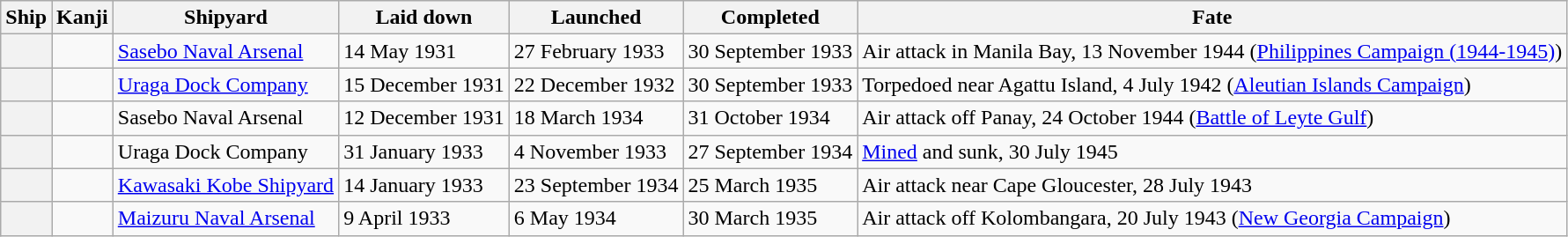<table class="wikitable sortable plainrowheaders">
<tr>
<th scope="col">Ship</th>
<th scope="col">Kanji</th>
<th scope="col">Shipyard</th>
<th scope="col">Laid down</th>
<th scope="col">Launched</th>
<th scope="col">Completed</th>
<th scope="col">Fate</th>
</tr>
<tr>
<th scope="row"></th>
<td></td>
<td><a href='#'>Sasebo Naval Arsenal</a></td>
<td>14 May 1931</td>
<td>27 February 1933</td>
<td>30 September 1933</td>
<td data-sort-value="13 November 1944">Air attack in Manila Bay, 13 November 1944 (<a href='#'>Philippines Campaign (1944-1945)</a>)</td>
</tr>
<tr>
<th scope="row"></th>
<td></td>
<td><a href='#'>Uraga Dock Company</a></td>
<td>15 December 1931</td>
<td>22 December 1932</td>
<td>30 September 1933</td>
<td data-sort-value="4 July 1942">Torpedoed near Agattu Island, 4 July 1942 (<a href='#'>Aleutian Islands Campaign</a>)</td>
</tr>
<tr>
<th scope="row"></th>
<td></td>
<td>Sasebo Naval Arsenal</td>
<td>12 December 1931</td>
<td>18 March 1934</td>
<td>31 October 1934</td>
<td data-sort-value="24 October 1944">Air attack off Panay, 24 October 1944 (<a href='#'>Battle of Leyte Gulf</a>)</td>
</tr>
<tr>
<th scope="row"></th>
<td></td>
<td>Uraga Dock Company</td>
<td>31 January 1933</td>
<td>4 November 1933</td>
<td>27 September 1934</td>
<td data-sort-value="30 July 1945"><a href='#'>Mined</a> and sunk, 30 July 1945</td>
</tr>
<tr>
<th scope="row"></th>
<td></td>
<td><a href='#'>Kawasaki Kobe Shipyard</a></td>
<td>14 January 1933</td>
<td>23 September 1934</td>
<td>25 March 1935</td>
<td data-sort-value="28 July 1943">Air attack near Cape Gloucester, 28 July 1943</td>
</tr>
<tr>
<th scope="row"></th>
<td></td>
<td><a href='#'>Maizuru Naval Arsenal</a></td>
<td>9 April 1933</td>
<td>6 May 1934</td>
<td>30 March 1935</td>
<td data-sort-value="20 July 1943">Air attack off Kolombangara, 20 July 1943 (<a href='#'>New Georgia Campaign</a>)</td>
</tr>
</table>
